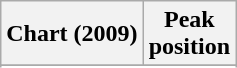<table class="wikitable sortable plainrowheaders">
<tr>
<th scope="col">Chart (2009)</th>
<th scope="col">Peak<br>position</th>
</tr>
<tr>
</tr>
<tr>
</tr>
</table>
